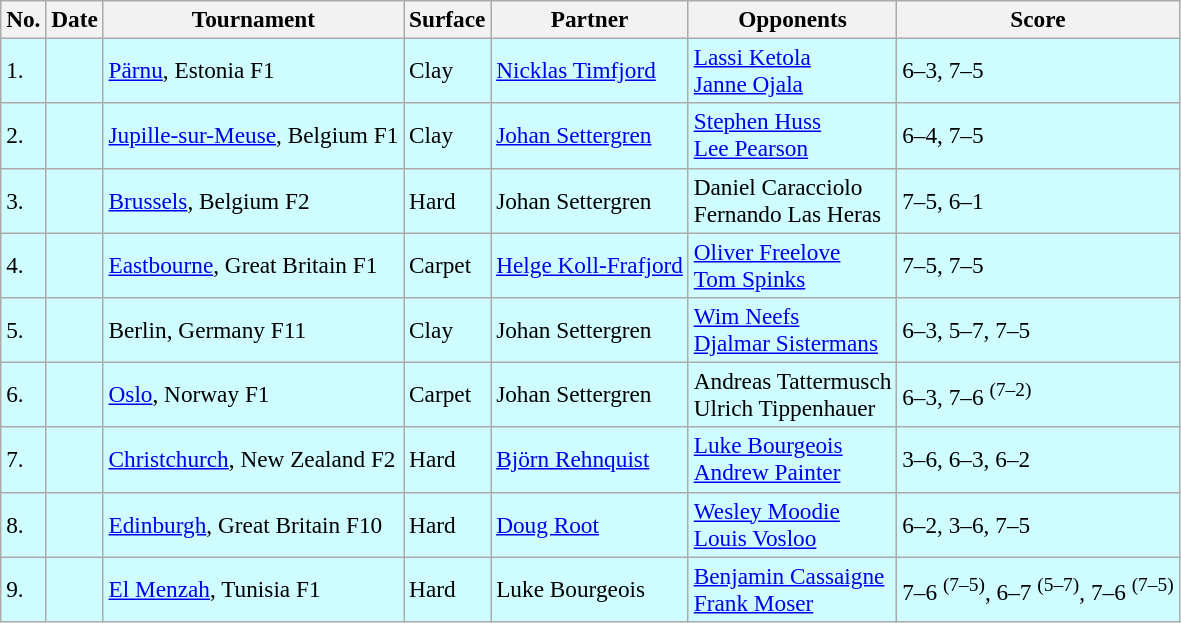<table class="unsortable wikitable" style=font-size:97%>
<tr>
<th>No.</th>
<th>Date</th>
<th>Tournament</th>
<th>Surface</th>
<th>Partner</th>
<th>Opponents</th>
<th class="unsortable">Score</th>
</tr>
<tr style="background:#cffcff;">
<td>1.</td>
<td></td>
<td><a href='#'>Pärnu</a>, Estonia F1</td>
<td>Clay</td>
<td> <a href='#'>Nicklas Timfjord</a></td>
<td> <a href='#'>Lassi Ketola</a><br> <a href='#'>Janne Ojala</a></td>
<td>6–3, 7–5</td>
</tr>
<tr style="background:#cffcff;">
<td>2.</td>
<td></td>
<td><a href='#'>Jupille-sur-Meuse</a>, Belgium F1</td>
<td>Clay</td>
<td> <a href='#'>Johan Settergren</a></td>
<td> <a href='#'>Stephen Huss</a><br> <a href='#'>Lee Pearson</a></td>
<td>6–4, 7–5</td>
</tr>
<tr style="background:#cffcff;">
<td>3.</td>
<td></td>
<td><a href='#'>Brussels</a>, Belgium F2</td>
<td>Hard</td>
<td> Johan Settergren</td>
<td> Daniel Caracciolo<br> Fernando Las Heras</td>
<td>7–5, 6–1</td>
</tr>
<tr style="background:#cffcff;">
<td>4.</td>
<td></td>
<td><a href='#'>Eastbourne</a>, Great Britain F1</td>
<td>Carpet</td>
<td> <a href='#'>Helge Koll-Frafjord</a></td>
<td> <a href='#'>Oliver Freelove</a><br> <a href='#'>Tom Spinks</a></td>
<td>7–5, 7–5</td>
</tr>
<tr style="background:#cffcff;">
<td>5.</td>
<td></td>
<td>Berlin, Germany F11</td>
<td>Clay</td>
<td> Johan Settergren</td>
<td> <a href='#'>Wim Neefs</a><br> <a href='#'>Djalmar Sistermans</a></td>
<td>6–3, 5–7, 7–5</td>
</tr>
<tr style="background:#cffcff;">
<td>6.</td>
<td></td>
<td><a href='#'>Oslo</a>, Norway F1</td>
<td>Carpet</td>
<td> Johan Settergren</td>
<td> Andreas Tattermusch<br> Ulrich Tippenhauer</td>
<td>6–3, 7–6 <sup>(7–2)</sup></td>
</tr>
<tr style="background:#cffcff;">
<td>7.</td>
<td></td>
<td><a href='#'>Christchurch</a>, New Zealand F2</td>
<td>Hard</td>
<td> <a href='#'>Björn Rehnquist</a></td>
<td> <a href='#'>Luke Bourgeois</a><br> <a href='#'>Andrew Painter</a></td>
<td>3–6, 6–3, 6–2</td>
</tr>
<tr style="background:#cffcff;">
<td>8.</td>
<td></td>
<td><a href='#'>Edinburgh</a>, Great Britain F10</td>
<td>Hard</td>
<td> <a href='#'>Doug Root</a></td>
<td> <a href='#'>Wesley Moodie</a><br> <a href='#'>Louis Vosloo</a></td>
<td>6–2, 3–6, 7–5</td>
</tr>
<tr style="background:#cffcff;">
<td>9.</td>
<td></td>
<td><a href='#'>El Menzah</a>, Tunisia F1</td>
<td>Hard</td>
<td> Luke Bourgeois</td>
<td> <a href='#'>Benjamin Cassaigne</a><br> <a href='#'>Frank Moser</a></td>
<td>7–6 <sup>(7–5)</sup>, 6–7 <sup>(5–7)</sup>, 7–6 <sup>(7–5)</sup></td>
</tr>
</table>
